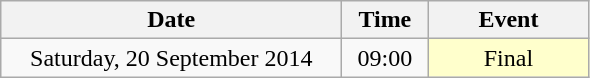<table class = "wikitable" style="text-align:center;">
<tr>
<th width=220>Date</th>
<th width=50>Time</th>
<th width=100>Event</th>
</tr>
<tr>
<td>Saturday, 20 September 2014</td>
<td>09:00</td>
<td bgcolor=ffffcc>Final</td>
</tr>
</table>
